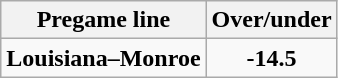<table class="wikitable" style="margin-right: auto; margin-right: auto; border: none;">
<tr align="center">
<th style=>Pregame line</th>
<th style=>Over/under</th>
</tr>
<tr align="center">
<td><strong>Louisiana–Monroe</strong></td>
<td><strong>-14.5</strong></td>
</tr>
</table>
